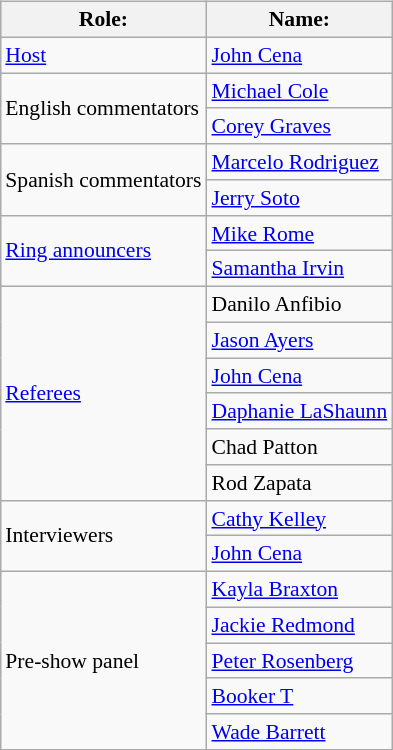<table class=wikitable style="font-size:90%; margin: 0.5em 0 0.5em 1em; float: right; clear: right;">
<tr>
<th>Role:</th>
<th>Name:</th>
</tr>
<tr>
<td><a href='#'>Host</a></td>
<td><a href='#'>John Cena</a></td>
</tr>
<tr>
<td rowspan=2>English commentators</td>
<td><a href='#'>Michael Cole</a></td>
</tr>
<tr>
<td><a href='#'>Corey Graves</a></td>
</tr>
<tr>
<td rowspan=2>Spanish commentators</td>
<td><a href='#'>Marcelo Rodriguez</a></td>
</tr>
<tr>
<td><a href='#'>Jerry Soto</a></td>
</tr>
<tr>
<td rowspan=2><a href='#'>Ring announcers</a></td>
<td><a href='#'>Mike Rome</a> </td>
</tr>
<tr>
<td><a href='#'>Samantha Irvin</a> </td>
</tr>
<tr>
<td rowspan=6><a href='#'>Referees</a></td>
<td>Danilo Anfibio</td>
</tr>
<tr>
<td><a href='#'>Jason Ayers</a></td>
</tr>
<tr>
<td><a href='#'>John Cena</a> </td>
</tr>
<tr>
<td><a href='#'>Daphanie LaShaunn</a></td>
</tr>
<tr>
<td>Chad Patton</td>
</tr>
<tr>
<td>Rod Zapata</td>
</tr>
<tr>
<td rowspan="2">Interviewers</td>
<td><a href='#'>Cathy Kelley</a></td>
</tr>
<tr>
<td><a href='#'>John Cena</a></td>
</tr>
<tr>
<td rowspan="5">Pre-show panel</td>
<td><a href='#'>Kayla Braxton</a></td>
</tr>
<tr>
<td><a href='#'>Jackie Redmond</a></td>
</tr>
<tr>
<td><a href='#'>Peter Rosenberg</a></td>
</tr>
<tr>
<td><a href='#'>Booker T</a></td>
</tr>
<tr>
<td><a href='#'>Wade Barrett</a></td>
</tr>
</table>
